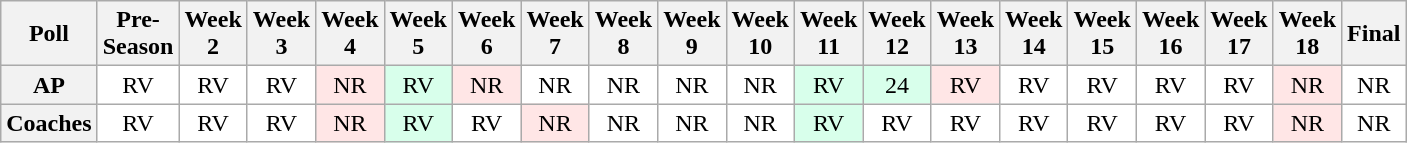<table class="wikitable" style="white-space:nowrap;">
<tr>
<th>Poll</th>
<th>Pre-<br>Season</th>
<th>Week<br>2</th>
<th>Week<br>3</th>
<th>Week<br>4</th>
<th>Week<br>5</th>
<th>Week<br>6</th>
<th>Week<br>7</th>
<th>Week<br>8</th>
<th>Week<br>9</th>
<th>Week<br>10</th>
<th>Week<br>11</th>
<th>Week<br>12</th>
<th>Week<br>13</th>
<th>Week<br>14</th>
<th>Week<br>15</th>
<th>Week<br>16</th>
<th>Week<br>17</th>
<th>Week<br>18</th>
<th>Final</th>
</tr>
<tr style="text-align:center;">
<th>AP</th>
<td style="background:#FFF;">RV</td>
<td style="background:#FFF;">RV</td>
<td style="background:#FFF;">RV</td>
<td style="background:#ffe6e6;">NR</td>
<td style="background:#d8ffeb;">RV</td>
<td style="background:#ffe6e6;">NR</td>
<td style="background:#FFF;">NR</td>
<td style="background:#FFF;">NR</td>
<td style="background:#FFF;">NR</td>
<td style="background:#FFF;">NR</td>
<td style="background:#d8ffeb;">RV</td>
<td style="background:#d8ffeb;">24</td>
<td style="background:#ffe6e6;">RV</td>
<td style="background:#FFF;">RV</td>
<td style="background:#FFF;">RV</td>
<td style="background:#FFF;">RV</td>
<td style="background:#FFF;">RV</td>
<td style="background:#ffe6e6;">NR</td>
<td style="background:#FFF;">NR</td>
</tr>
<tr style="text-align:center;">
<th>Coaches</th>
<td style="background:#FFF;">RV</td>
<td style="background:#FFF;">RV</td>
<td style="background:#FFF;">RV</td>
<td style="background:#ffe6e6;">NR</td>
<td style="background:#d8ffeb;">RV</td>
<td style="background:#FFF;">RV</td>
<td style="background:#ffe6e6;">NR</td>
<td style="background:#FFF;">NR</td>
<td style="background:#FFF;">NR</td>
<td style="background:#FFF;">NR</td>
<td style="background:#d8ffeb;">RV</td>
<td style="background:#FFF;">RV</td>
<td style="background:#FFF;">RV</td>
<td style="background:#FFF;">RV</td>
<td style="background:#FFF;">RV</td>
<td style="background:#FFF;">RV</td>
<td style="background:#FFF;">RV</td>
<td style="background:#ffe6e6;">NR</td>
<td style="background:#FFF;">NR</td>
</tr>
</table>
